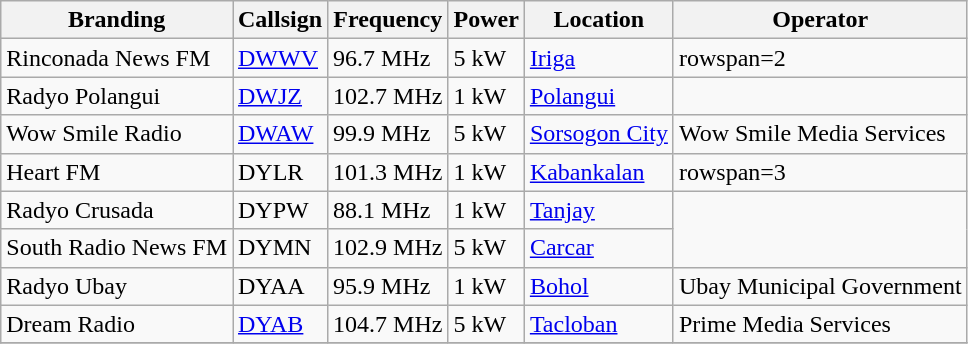<table class="wikitable">
<tr>
<th>Branding</th>
<th>Callsign</th>
<th>Frequency</th>
<th>Power</th>
<th>Location</th>
<th>Operator</th>
</tr>
<tr>
<td>Rinconada News FM</td>
<td><a href='#'>DWWV</a></td>
<td>96.7 MHz</td>
<td>5 kW</td>
<td><a href='#'>Iriga</a></td>
<td>rowspan=2 <em></em></td>
</tr>
<tr>
<td>Radyo Polangui</td>
<td><a href='#'>DWJZ</a></td>
<td>102.7 MHz</td>
<td>1 kW</td>
<td><a href='#'>Polangui</a></td>
</tr>
<tr>
<td>Wow Smile Radio</td>
<td><a href='#'>DWAW</a></td>
<td>99.9 MHz</td>
<td>5 kW</td>
<td><a href='#'>Sorsogon City</a></td>
<td>Wow Smile Media Services</td>
</tr>
<tr>
<td>Heart FM</td>
<td>DYLR</td>
<td>101.3 MHz</td>
<td>1 kW</td>
<td><a href='#'>Kabankalan</a></td>
<td>rowspan=3 <em></em></td>
</tr>
<tr>
<td>Radyo Crusada</td>
<td>DYPW</td>
<td>88.1 MHz</td>
<td>1 kW</td>
<td><a href='#'>Tanjay</a></td>
</tr>
<tr>
<td>South Radio News FM</td>
<td>DYMN</td>
<td>102.9 MHz</td>
<td>5 kW</td>
<td><a href='#'>Carcar</a></td>
</tr>
<tr>
<td>Radyo Ubay</td>
<td>DYAA</td>
<td>95.9 MHz</td>
<td>1 kW</td>
<td><a href='#'>Bohol</a></td>
<td>Ubay Municipal Government</td>
</tr>
<tr>
<td>Dream Radio</td>
<td><a href='#'>DYAB</a></td>
<td>104.7 MHz</td>
<td>5 kW</td>
<td><a href='#'>Tacloban</a></td>
<td>Prime Media Services</td>
</tr>
<tr>
</tr>
</table>
